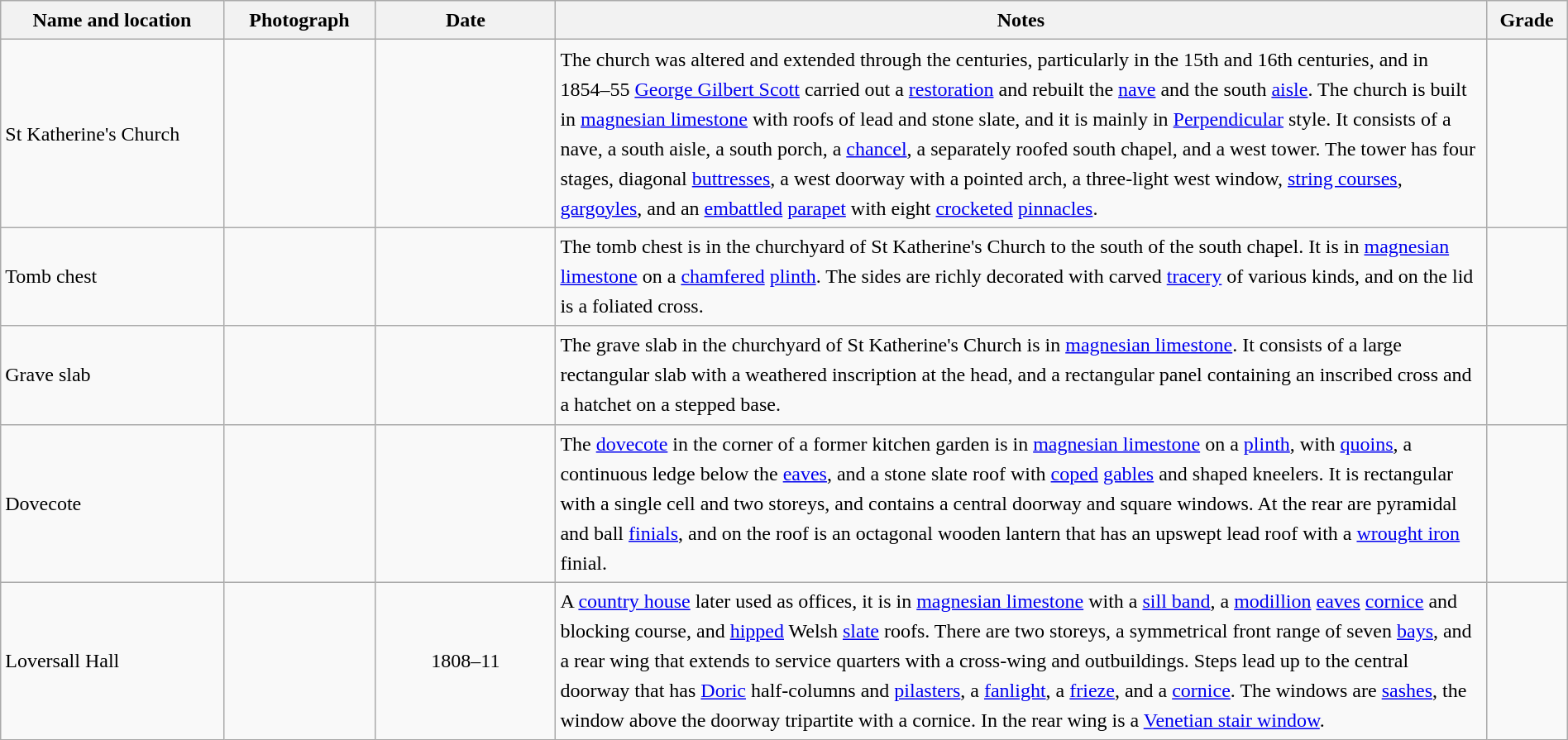<table class="wikitable sortable plainrowheaders" style="width:100%; border:0; text-align:left; line-height:150%;">
<tr>
<th scope="col"  style="width:150px">Name and location</th>
<th scope="col"  style="width:100px" class="unsortable">Photograph</th>
<th scope="col"  style="width:120px">Date</th>
<th scope="col"  style="width:650px" class="unsortable">Notes</th>
<th scope="col"  style="width:50px">Grade</th>
</tr>
<tr>
<td>St Katherine's Church<br><small></small></td>
<td></td>
<td align="center"></td>
<td>The church was altered and extended through the centuries, particularly in the 15th and 16th centuries, and in 1854–55 <a href='#'>George Gilbert Scott</a> carried out a <a href='#'>restoration</a> and rebuilt the <a href='#'>nave</a> and the south <a href='#'>aisle</a>.  The church is built in <a href='#'>magnesian limestone</a> with roofs of lead and stone slate, and it is mainly in <a href='#'>Perpendicular</a> style.  It consists of a nave, a south aisle, a south porch, a <a href='#'>chancel</a>, a separately roofed south chapel, and a west tower.  The tower has four stages, diagonal <a href='#'>buttresses</a>, a west doorway with a pointed arch, a three-light west window, <a href='#'>string courses</a>, <a href='#'>gargoyles</a>, and an <a href='#'>embattled</a> <a href='#'>parapet</a> with eight <a href='#'>crocketed</a> <a href='#'>pinnacles</a>.</td>
<td align="center" ></td>
</tr>
<tr>
<td>Tomb chest<br><small></small></td>
<td></td>
<td align="center"></td>
<td>The tomb chest is in the churchyard of St Katherine's Church to the south of the south chapel.  It is in <a href='#'>magnesian limestone</a> on a <a href='#'>chamfered</a> <a href='#'>plinth</a>.  The sides are richly decorated with carved <a href='#'>tracery</a> of various kinds, and on the lid is a foliated cross.</td>
<td align="center" ></td>
</tr>
<tr>
<td>Grave slab<br><small></small></td>
<td></td>
<td align="center"></td>
<td>The grave slab in the churchyard of St Katherine's Church is in <a href='#'>magnesian limestone</a>.  It consists of a large rectangular slab with a weathered inscription at the head, and a rectangular panel containing an inscribed cross and a hatchet on a stepped base.</td>
<td align="center" ></td>
</tr>
<tr>
<td>Dovecote<br><small></small></td>
<td></td>
<td align="center"></td>
<td>The <a href='#'>dovecote</a> in the corner of a former kitchen garden is in <a href='#'>magnesian limestone</a> on a <a href='#'>plinth</a>, with <a href='#'>quoins</a>, a continuous ledge below the <a href='#'>eaves</a>, and a stone slate roof with <a href='#'>coped</a> <a href='#'>gables</a> and shaped kneelers.  It is rectangular with a single cell and two storeys, and contains a central doorway and square windows.  At the rear are pyramidal and ball <a href='#'>finials</a>, and on the roof is an octagonal wooden lantern that has an upswept lead roof with a <a href='#'>wrought iron</a> finial.</td>
<td align="center" ></td>
</tr>
<tr>
<td>Loversall Hall<br><small></small></td>
<td></td>
<td align="center">1808–11</td>
<td>A <a href='#'>country house</a> later used as offices, it is in <a href='#'>magnesian limestone</a> with a <a href='#'>sill band</a>, a <a href='#'>modillion</a> <a href='#'>eaves</a> <a href='#'>cornice</a> and blocking course, and <a href='#'>hipped</a> Welsh <a href='#'>slate</a> roofs.  There are two storeys, a symmetrical front range of seven <a href='#'>bays</a>, and a rear wing that extends to service quarters with a cross-wing and outbuildings.  Steps lead up to the central doorway that has <a href='#'>Doric</a> half-columns and <a href='#'>pilasters</a>, a <a href='#'>fanlight</a>, a <a href='#'>frieze</a>, and a <a href='#'>cornice</a>.  The windows are <a href='#'>sashes</a>, the window above the doorway tripartite with a cornice.  In the rear wing is a <a href='#'>Venetian stair window</a>.</td>
<td align="center" ></td>
</tr>
<tr>
</tr>
</table>
